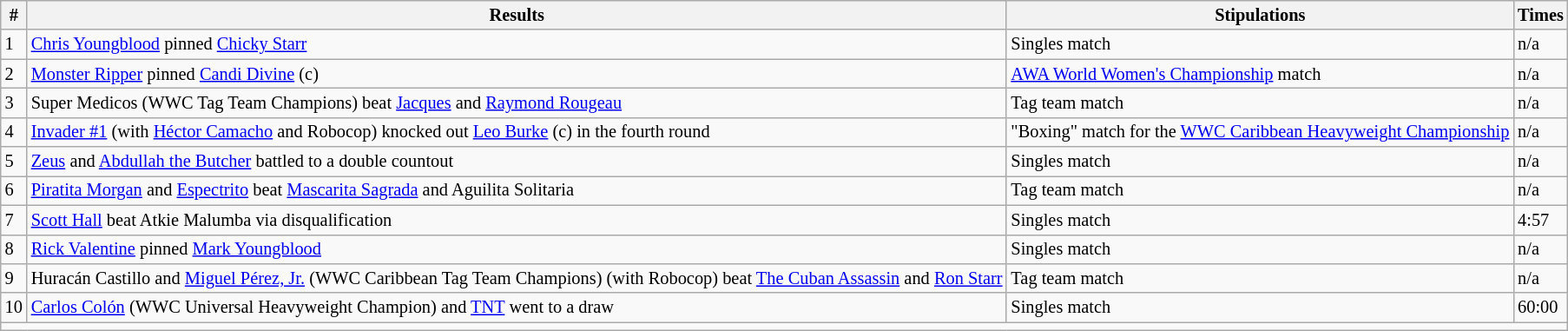<table style="font-size: 85%" class="wikitable sortable">
<tr>
<th><strong>#</strong></th>
<th><strong>Results</strong></th>
<th><strong>Stipulations</strong></th>
<th><strong>Times</strong></th>
</tr>
<tr>
<td>1</td>
<td><a href='#'>Chris Youngblood</a> pinned <a href='#'>Chicky Starr</a></td>
<td>Singles match</td>
<td>n/a</td>
</tr>
<tr>
<td>2</td>
<td><a href='#'>Monster Ripper</a> pinned <a href='#'>Candi Divine</a> (c)</td>
<td><a href='#'>AWA World Women's Championship</a> match </td>
<td>n/a</td>
</tr>
<tr>
<td>3</td>
<td>Super Medicos (WWC Tag Team Champions) beat <a href='#'>Jacques</a> and <a href='#'>Raymond Rougeau</a></td>
<td>Tag team match</td>
<td>n/a</td>
</tr>
<tr>
<td>4</td>
<td><a href='#'>Invader #1</a> (with <a href='#'>Héctor Camacho</a> and Robocop) knocked out <a href='#'>Leo Burke</a> (c) in the fourth round</td>
<td>"Boxing" match for the <a href='#'>WWC Caribbean Heavyweight Championship</a></td>
<td>n/a</td>
</tr>
<tr>
<td>5</td>
<td><a href='#'>Zeus</a> and <a href='#'>Abdullah the Butcher</a> battled to a double countout</td>
<td>Singles match</td>
<td>n/a</td>
</tr>
<tr>
<td>6</td>
<td><a href='#'>Piratita Morgan</a> and <a href='#'>Espectrito</a> beat <a href='#'>Mascarita Sagrada</a> and Aguilita Solitaria</td>
<td>Tag team match</td>
<td>n/a</td>
</tr>
<tr>
<td>7</td>
<td><a href='#'>Scott Hall</a> beat Atkie Malumba via disqualification</td>
<td>Singles match</td>
<td>4:57</td>
</tr>
<tr>
<td>8</td>
<td><a href='#'>Rick Valentine</a> pinned <a href='#'>Mark Youngblood</a></td>
<td>Singles match</td>
<td>n/a</td>
</tr>
<tr>
<td>9</td>
<td>Huracán Castillo and <a href='#'>Miguel Pérez, Jr.</a> (WWC Caribbean Tag Team Champions) (with Robocop) beat <a href='#'>The Cuban Assassin</a> and <a href='#'>Ron Starr</a></td>
<td>Tag team match</td>
<td>n/a</td>
</tr>
<tr>
<td>10</td>
<td><a href='#'>Carlos Colón</a> (WWC Universal Heavyweight Champion) and <a href='#'>TNT</a> went to a draw</td>
<td>Singles match</td>
<td>60:00</td>
</tr>
<tr>
<td colspan=4></td>
</tr>
</table>
